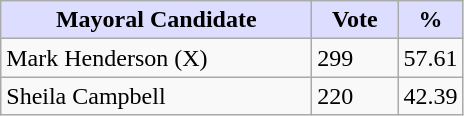<table class="wikitable">
<tr>
<th style="background:#ddf; width:200px;">Mayoral Candidate</th>
<th style="background:#ddf; width:50px;">Vote</th>
<th style="background:#ddf; width:30px;">%</th>
</tr>
<tr>
<td>Mark Henderson (X)</td>
<td>299</td>
<td>57.61</td>
</tr>
<tr>
<td>Sheila Campbell</td>
<td>220</td>
<td>42.39</td>
</tr>
</table>
